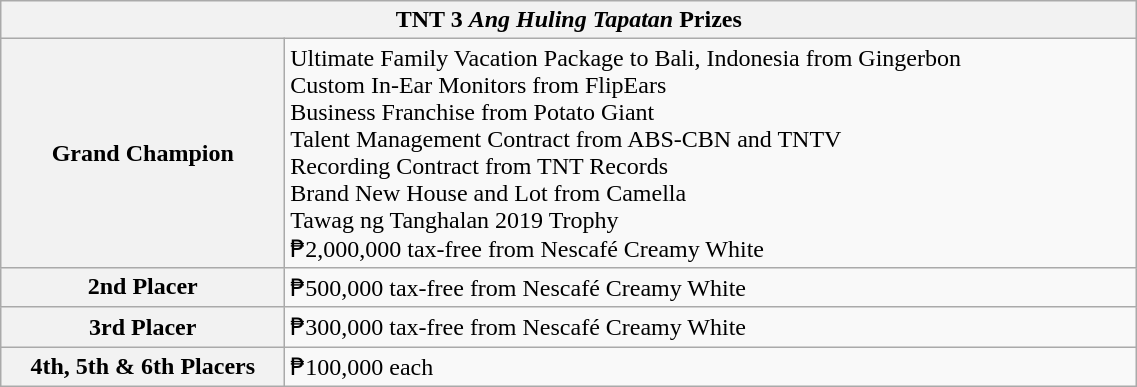<table class="wikitable mw-collapsible mw-collapsed" style="width:60%;text-align:center;font-size:100%">
<tr>
<th colspan="2">TNT 3 <em>Ang Huling Tapatan</em> Prizes</th>
</tr>
<tr>
<th width="15%">Grand Champion</th>
<td width="45%" align="left">Ultimate Family Vacation Package to Bali, Indonesia from Gingerbon<br>Custom In-Ear Monitors from FlipEars<br>Business Franchise from Potato Giant<br>Talent Management Contract from ABS-CBN and TNTV<br>Recording Contract from TNT Records<br>Brand New House and Lot from Camella<br>Tawag ng Tanghalan 2019 Trophy<br>₱2,000,000 tax-free from Nescafé Creamy White</td>
</tr>
<tr>
<th width="15%">2nd Placer</th>
<td width="45%" align="left">₱500,000 tax-free from Nescafé Creamy White</td>
</tr>
<tr>
<th width="15%">3rd Placer</th>
<td width="45%" align="left">₱300,000 tax-free from Nescafé Creamy White</td>
</tr>
<tr>
<th width="15%">4th, 5th & 6th Placers</th>
<td width="45%" align="left">₱100,000 each</td>
</tr>
</table>
